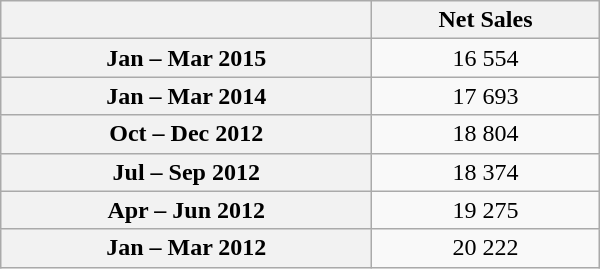<table class="wikitable sortable" style="text-align:center; width:400px; height:150px;">
<tr>
<th></th>
<th>Net Sales</th>
</tr>
<tr>
<th scope="row">Jan – Mar 2015</th>
<td>16 554</td>
</tr>
<tr>
<th scope="row">Jan – Mar 2014</th>
<td>17 693</td>
</tr>
<tr>
<th scope="row">Oct – Dec 2012</th>
<td>18 804</td>
</tr>
<tr>
<th scope="row">Jul – Sep 2012</th>
<td>18 374</td>
</tr>
<tr>
<th scope="row">Apr – Jun 2012</th>
<td>19 275</td>
</tr>
<tr>
<th scope="row">Jan – Mar 2012</th>
<td>20 222</td>
</tr>
</table>
